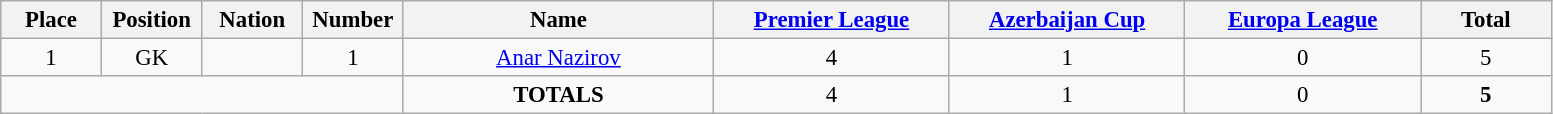<table class="wikitable" style="font-size: 95%; text-align: center;">
<tr>
<th width=60>Place</th>
<th width=60>Position</th>
<th width=60>Nation</th>
<th width=60>Number</th>
<th width=200>Name</th>
<th width=150><a href='#'>Premier League</a></th>
<th width=150><a href='#'>Azerbaijan Cup</a></th>
<th width=150><a href='#'>Europa League</a></th>
<th width=80>Total</th>
</tr>
<tr>
<td>1</td>
<td>GK</td>
<td></td>
<td>1</td>
<td><a href='#'>Anar Nazirov</a></td>
<td>4</td>
<td>1</td>
<td>0</td>
<td>5</td>
</tr>
<tr>
<td colspan="4"></td>
<td><strong>TOTALS</strong></td>
<td>4</td>
<td>1</td>
<td>0</td>
<td><strong>5</strong></td>
</tr>
</table>
